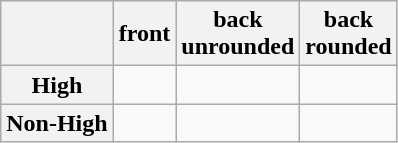<table class="wikitable" style="text-align: center">
<tr>
<th></th>
<th>front</th>
<th>back<br>unrounded</th>
<th>back<br>rounded</th>
</tr>
<tr>
<th>High</th>
<td></td>
<td></td>
<td></td>
</tr>
<tr>
<th>Non-High</th>
<td></td>
<td></td>
<td></td>
</tr>
</table>
